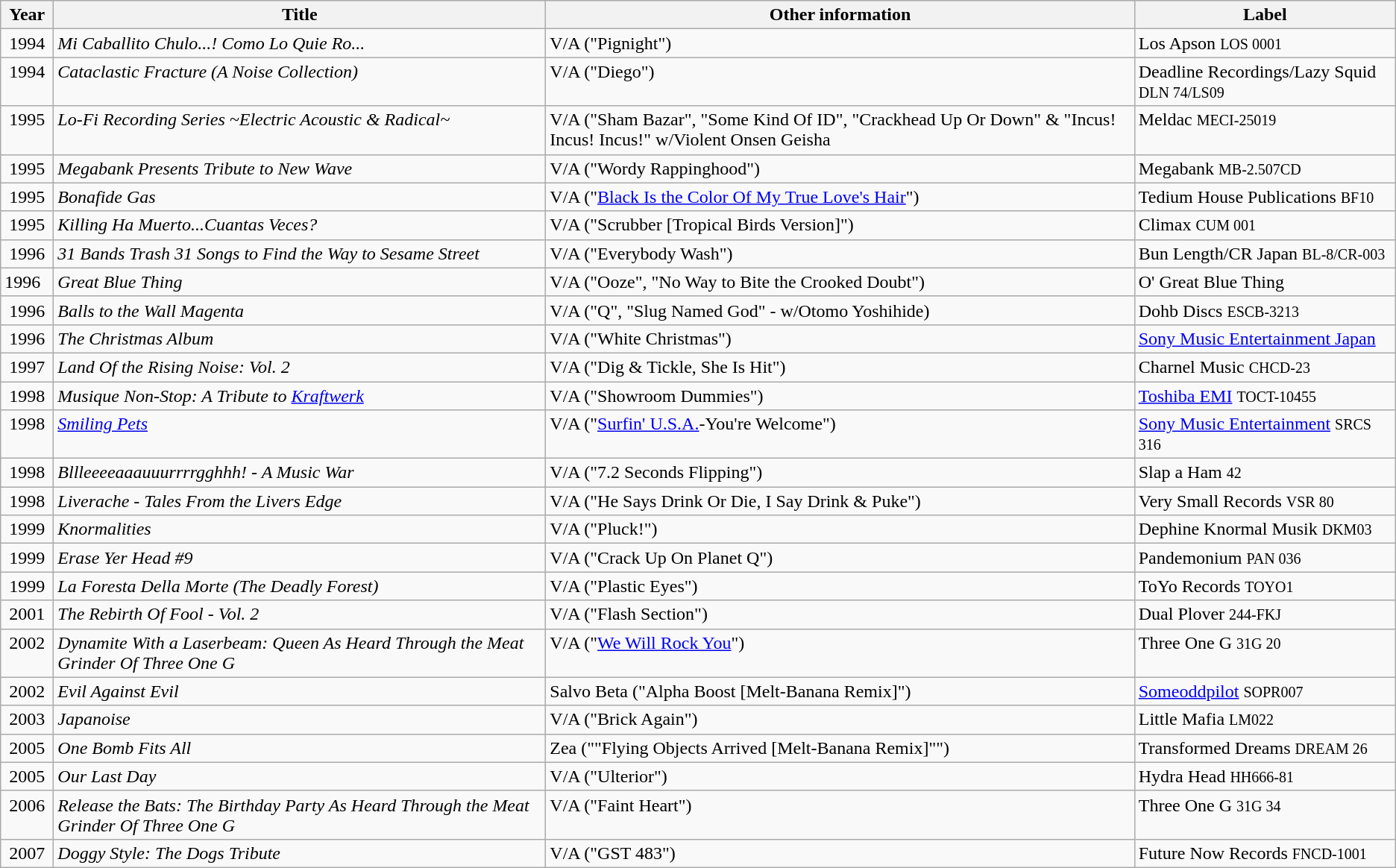<table class="wikitable">
<tr>
<th align="center" valign="top" width="40">Year</th>
<th align="left" valign="top">Title</th>
<th align="left" valign="top">Other information</th>
<th align="left" valign="top">Label</th>
</tr>
<tr>
<td align="center" valign="top" width="40">1994</td>
<td align="left" valign="top"><em>Mi Caballito Chulo...! Como Lo Quie Ro...</em></td>
<td align="left" valign="top">V/A ("Pignight")</td>
<td align="left" valign="top">Los Apson <small>LOS 0001</small></td>
</tr>
<tr>
<td align="center" valign="top" width="40">1994</td>
<td align="left" valign="top"><em>Cataclastic Fracture (A Noise Collection)</em></td>
<td align="left" valign="top">V/A ("Diego")</td>
<td align="left" valign="top">Deadline Recordings/Lazy Squid <small>DLN 74/LS09</small></td>
</tr>
<tr>
<td align="center" valign="top" width="40">1995</td>
<td align="left" valign="top"><em>Lo-Fi Recording Series ~Electric Acoustic & Radical~</em></td>
<td align="left" valign="top">V/A ("Sham Bazar", "Some Kind Of ID", "Crackhead Up Or Down" & "Incus! Incus! Incus!" w/Violent Onsen Geisha</td>
<td align="left" valign="top">Meldac <small>MECI-25019</small></td>
</tr>
<tr>
<td align="center" valign="top" width="40">1995</td>
<td align="left" valign="top"><em>Megabank Presents Tribute to New Wave</em></td>
<td align="left" valign="top">V/A ("Wordy Rappinghood")</td>
<td align="left" valign="top">Megabank <small>MB-2.507CD</small></td>
</tr>
<tr>
<td align="center" valign="top" width="40">1995</td>
<td align="left" valign="top"><em>Bonafide Gas</em></td>
<td align="left" valign="top">V/A ("<a href='#'>Black Is the Color Of My True Love's Hair</a>")</td>
<td align="left" valign="top">Tedium House Publications <small>BF10</small></td>
</tr>
<tr>
<td align="center" valign="top" width="40">1995</td>
<td align="left" valign="top"><em>Killing Ha Muerto...Cuantas Veces?</em></td>
<td align="left" valign="top">V/A ("Scrubber [Tropical Birds Version]")</td>
<td align="left" valign="top">Climax <small>CUM 001</small></td>
</tr>
<tr>
<td align="center" valign="top" width="40">1996</td>
<td align="left" valign="top"><em>31 Bands Trash 31 Songs to Find the Way to Sesame Street</em></td>
<td align="left" valign="top">V/A ("Everybody Wash")</td>
<td align="left" valign="top">Bun Length/CR Japan <small>BL-8/CR-003</small></td>
</tr>
<tr>
<td align="left" valign="top" width="40">1996</td>
<td align="left" valign="top"><em>Great Blue Thing</em></td>
<td align="left" valign="top">V/A ("Ooze", "No Way to Bite the Crooked Doubt")</td>
<td align="left" valign="top">O' Great Blue Thing</td>
</tr>
<tr>
<td align="center" valign="top" width="40">1996</td>
<td align="left" valign="top"><em>Balls to the Wall Magenta</em></td>
<td align="left" valign="top">V/A ("Q", "Slug Named God" - w/Otomo Yoshihide)</td>
<td align="left" valign="top">Dohb Discs <small>ESCB-3213</small></td>
</tr>
<tr>
<td align="center" valign="top" width="40">1996</td>
<td align="left" valign="top"><em>The Christmas Album</em></td>
<td align="left" valign="top">V/A ("White Christmas")</td>
<td align="left" valign="top"><a href='#'>Sony Music Entertainment Japan</a></td>
</tr>
<tr>
<td align="center" valign="top" width="40">1997</td>
<td align="left" valign="top"><em>Land Of the Rising Noise: Vol. 2</em></td>
<td align="left" valign="top">V/A ("Dig & Tickle, She Is Hit")</td>
<td align="left" valign="top">Charnel Music <small>CHCD-23</small></td>
</tr>
<tr>
<td align="center" valign="top" width="40">1998</td>
<td align="left" valign="top"><em>Musique Non-Stop: A Tribute to <a href='#'>Kraftwerk</a></em></td>
<td align="left" valign="top">V/A ("Showroom Dummies")</td>
<td align="left" valign="top"><a href='#'>Toshiba EMI</a> <small>TOCT-10455</small></td>
</tr>
<tr>
<td align="center" valign="top" width="40">1998</td>
<td align="left" valign="top"><em><a href='#'>Smiling Pets</a></em></td>
<td align="left" valign="top">V/A ("<a href='#'>Surfin' U.S.A.</a>-You're Welcome")</td>
<td align="left" valign="top"><a href='#'>Sony Music Entertainment</a> <small>SRCS 316</small></td>
</tr>
<tr>
<td align="center" valign="top" width="40">1998</td>
<td align="left" valign="top"><em>Bllleeeeaaauuurrrrgghhh! - A Music War</em></td>
<td align="left" valign="top">V/A ("7.2 Seconds Flipping")</td>
<td align="left" valign="top">Slap a Ham <small>42</small></td>
</tr>
<tr>
<td align="center" valign="top" width="40">1998</td>
<td align="left" valign="top"><em>Liverache - Tales From the Livers Edge</em></td>
<td align="left" valign="top">V/A ("He Says Drink Or Die, I Say Drink & Puke")</td>
<td align="left" valign="top">Very Small Records <small>VSR 80</small></td>
</tr>
<tr>
<td align="center" valign="top" width="40">1999</td>
<td align="left" valign="top"><em>Knormalities</em></td>
<td align="left" valign="top">V/A ("Pluck!")</td>
<td align="left" valign="top">Dephine Knormal Musik <small>DKM03</small></td>
</tr>
<tr>
<td align="center" valign="top" width="40">1999</td>
<td align="left" valign="top"><em>Erase Yer Head #9</em></td>
<td align="left" valign="top">V/A ("Crack Up On Planet Q")</td>
<td align="left" valign="top">Pandemonium <small>PAN 036</small></td>
</tr>
<tr>
<td align="center" valign="top" width="40">1999</td>
<td align="left" valign="top"><em>La Foresta Della Morte (The Deadly Forest)</em></td>
<td align="left" valign="top">V/A ("Plastic Eyes")</td>
<td align="left" valign="top">ToYo Records <small>TOYO1</small></td>
</tr>
<tr>
<td align="center" valign="top" width="40">2001</td>
<td align="left" valign="top"><em>The Rebirth Of Fool - Vol. 2</em></td>
<td align="left" valign="top">V/A ("Flash Section")</td>
<td align="left" valign="top">Dual Plover <small>244-FKJ</small></td>
</tr>
<tr>
<td align="center" valign="top" width="40">2002</td>
<td align="left" valign="top"><em>Dynamite With a Laserbeam: Queen As Heard Through the Meat Grinder Of Three One G</em></td>
<td align="left" valign="top">V/A ("<a href='#'>We Will Rock You</a>")</td>
<td align="left" valign="top">Three One G <small>31G 20</small></td>
</tr>
<tr>
<td align="center" valign="top" width="40">2002</td>
<td align="left" valign="top"><em>Evil Against Evil</em></td>
<td align="left" valign="top">Salvo Beta ("Alpha Boost [Melt-Banana Remix]")</td>
<td align="left" valign="top"><a href='#'>Someoddpilot</a> <small>SOPR007</small></td>
</tr>
<tr>
<td align="center" valign="top" width="40">2003</td>
<td align="left" valign="top"><em>Japanoise</em></td>
<td align="left" valign="top">V/A ("Brick Again")</td>
<td align="left" valign="top">Little Mafia <small>LM022</small></td>
</tr>
<tr>
<td align="center" valign="top" width="40">2005</td>
<td align="left" valign="top"><em>One Bomb Fits All</em></td>
<td align="left" valign="top">Zea (""Flying Objects Arrived [Melt-Banana Remix]"")</td>
<td align="left" valign="top">Transformed Dreams <small>DREAM 26</small></td>
</tr>
<tr>
<td align="center" valign="top" width="40">2005</td>
<td align="left" valign="top"><em>Our Last Day</em></td>
<td align="left" valign="top">V/A ("Ulterior")</td>
<td align="left" valign="top">Hydra Head <small>HH666-81</small></td>
</tr>
<tr>
<td align="center" valign="top" width="40">2006</td>
<td align="left" valign="top"><em>Release the Bats: The Birthday Party As Heard Through the Meat Grinder Of Three One G</em></td>
<td align="left" valign="top">V/A ("Faint Heart")</td>
<td align="left" valign="top">Three One G <small>31G 34</small></td>
</tr>
<tr>
<td align="center" valign="top" width="40">2007</td>
<td align="left" valign="top"><em>Doggy Style: The Dogs Tribute</em></td>
<td align="left" valign="top">V/A ("GST 483")</td>
<td align="left" valign="top">Future Now Records <small>FNCD-1001</small></td>
</tr>
</table>
